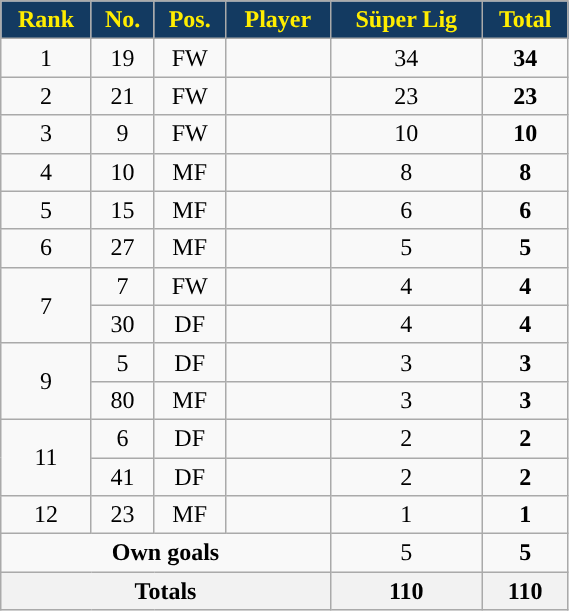<table class="wikitable sortable" style="text-align:center;width:30%;">
<tr>
<th style="background:#133A61; color:#FFED00; ">Rank</th>
<th style="background:#133A61; color:#FFED00; ">No.</th>
<th style="background:#133A61; color:#FFED00; ">Pos.</th>
<th style="background:#133A61; color:#FFED00; ">Player</th>
<th style="background:#133A61; color:#FFED00; ">Süper Lig</th>
<th style="background:#133A61; color:#FFED00; ">Total</th>
</tr>
<tr>
<td>1</td>
<td>19</td>
<td>FW</td>
<td align=left> </td>
<td>34</td>
<td><strong>34</strong></td>
</tr>
<tr>
<td>2</td>
<td>21</td>
<td>FW</td>
<td align=left> </td>
<td>23</td>
<td><strong>23</strong></td>
</tr>
<tr>
<td>3</td>
<td>9</td>
<td>FW</td>
<td align=left> </td>
<td>10</td>
<td><strong>10</strong></td>
</tr>
<tr>
<td>4</td>
<td>10</td>
<td>MF</td>
<td align=left> </td>
<td>8</td>
<td><strong>8</strong></td>
</tr>
<tr>
<td>5</td>
<td>15</td>
<td>MF</td>
<td align=left> </td>
<td>6</td>
<td><strong>6</strong></td>
</tr>
<tr>
<td>6</td>
<td>27</td>
<td>MF</td>
<td align=left> </td>
<td>5</td>
<td><strong>5</strong></td>
</tr>
<tr>
<td rowspan=2>7</td>
<td>7</td>
<td>FW</td>
<td align=left> </td>
<td>4</td>
<td><strong>4</strong></td>
</tr>
<tr>
<td>30</td>
<td>DF</td>
<td align=left> </td>
<td>4</td>
<td><strong>4</strong></td>
</tr>
<tr>
<td rowspan=2>9</td>
<td>5</td>
<td>DF</td>
<td align=left> </td>
<td>3</td>
<td><strong>3</strong></td>
</tr>
<tr>
<td>80</td>
<td>MF</td>
<td align=left> </td>
<td>3</td>
<td><strong>3</strong></td>
</tr>
<tr>
<td rowspan=2>11</td>
<td>6</td>
<td>DF</td>
<td align=left> </td>
<td>2</td>
<td><strong>2</strong></td>
</tr>
<tr>
<td>41</td>
<td>DF</td>
<td align=left> </td>
<td>2</td>
<td><strong>2</strong></td>
</tr>
<tr>
<td>12</td>
<td>23</td>
<td>MF</td>
<td align=left> </td>
<td>1</td>
<td><strong>1</strong></td>
</tr>
<tr>
<td colspan="4"><strong>Own goals</strong></td>
<td>5</td>
<td><strong>5</strong></td>
</tr>
<tr>
<th colspan=4><strong>Totals</strong></th>
<th><strong>110</strong></th>
<th><strong>110</strong></th>
</tr>
</table>
